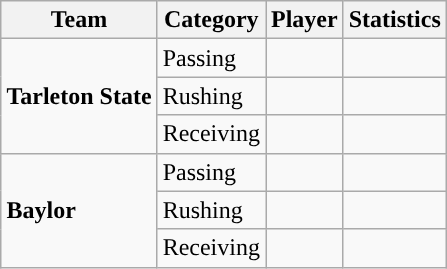<table class="wikitable" style="float: right;">
<tr>
<th>Team</th>
<th>Category</th>
<th>Player</th>
<th>Statistics</th>
</tr>
<tr>
<td rowspan=3><strong>Tarleton State</strong></td>
<td>Passing</td>
<td></td>
<td></td>
</tr>
<tr>
<td>Rushing</td>
<td></td>
<td></td>
</tr>
<tr>
<td>Receiving</td>
<td></td>
<td></td>
</tr>
<tr>
<td rowspan=3><strong>Baylor</strong></td>
<td>Passing</td>
<td></td>
<td></td>
</tr>
<tr>
<td>Rushing</td>
<td></td>
<td></td>
</tr>
<tr>
<td>Receiving</td>
<td></td>
<td></td>
</tr>
</table>
